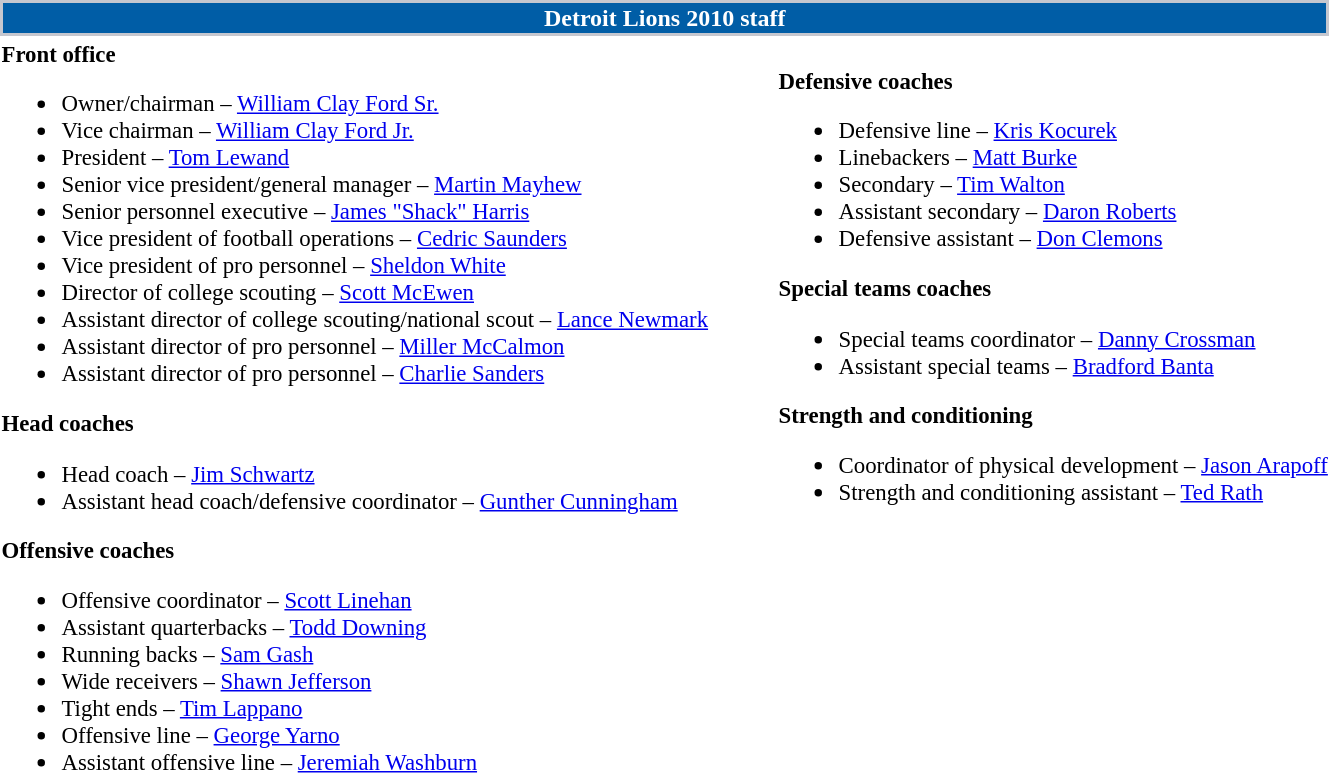<table class="toccolours" style="text-align: left">
<tr>
<th colspan="7" style="background:#005da6; color:white; text-align: center; border:2px solid #C5C7CF;"><strong>Detroit Lions 2010 staff</strong></th>
</tr>
<tr>
<td style="font-size:95%; vertical-align:top;"><strong>Front office</strong><br><ul><li>Owner/chairman – <a href='#'>William Clay Ford Sr.</a></li><li>Vice chairman – <a href='#'>William Clay Ford Jr.</a></li><li>President – <a href='#'>Tom Lewand</a></li><li>Senior vice president/general manager – <a href='#'>Martin Mayhew</a></li><li>Senior personnel executive – <a href='#'>James "Shack" Harris</a></li><li>Vice president of football operations – <a href='#'>Cedric Saunders</a></li><li>Vice president of pro personnel – <a href='#'>Sheldon White</a></li><li>Director of college scouting – <a href='#'>Scott McEwen</a></li><li>Assistant director of college scouting/national scout – <a href='#'>Lance Newmark</a></li><li>Assistant director of pro personnel – <a href='#'>Miller McCalmon</a></li><li>Assistant director of pro personnel – <a href='#'>Charlie Sanders</a></li></ul><strong>Head coaches</strong><ul><li>Head coach – <a href='#'>Jim Schwartz</a></li><li>Assistant head coach/defensive coordinator – <a href='#'>Gunther Cunningham</a></li></ul><strong>Offensive coaches</strong><ul><li>Offensive coordinator – <a href='#'>Scott Linehan</a></li><li>Assistant quarterbacks – <a href='#'>Todd Downing</a></li><li>Running backs – <a href='#'>Sam Gash</a></li><li>Wide receivers – <a href='#'>Shawn Jefferson</a></li><li>Tight ends – <a href='#'>Tim Lappano</a></li><li>Offensive line – <a href='#'>George Yarno</a></li><li>Assistant offensive line – <a href='#'>Jeremiah Washburn</a></li></ul></td>
<td width="35"> </td>
<td valign="top"></td>
<td style="font-size:95%; vertical-align:top;"><br><strong>Defensive coaches</strong><ul><li>Defensive line – <a href='#'>Kris Kocurek</a></li><li>Linebackers – <a href='#'>Matt Burke</a></li><li>Secondary – <a href='#'>Tim Walton</a></li><li>Assistant secondary – <a href='#'>Daron Roberts</a></li><li>Defensive assistant – <a href='#'>Don Clemons</a></li></ul><strong>Special teams coaches</strong><ul><li>Special teams coordinator – <a href='#'>Danny Crossman</a></li><li>Assistant special teams – <a href='#'>Bradford Banta</a></li></ul><strong>Strength and conditioning</strong><ul><li>Coordinator of physical development – <a href='#'>Jason Arapoff</a></li><li>Strength and conditioning assistant – <a href='#'>Ted Rath</a></li></ul></td>
</tr>
</table>
